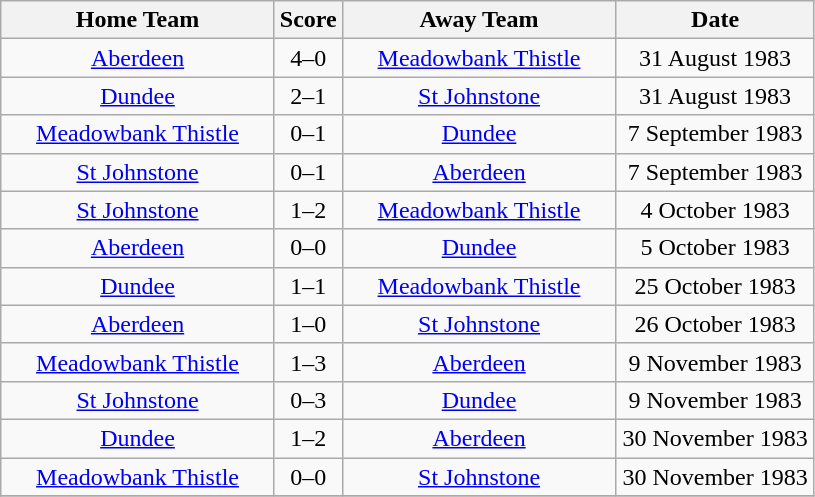<table class="wikitable" style="text-align:center;">
<tr>
<th width=175>Home Team</th>
<th width=20>Score</th>
<th width=175>Away Team</th>
<th width= 125>Date</th>
</tr>
<tr>
<td><a href='#'>Aberdeen</a></td>
<td>4–0</td>
<td><a href='#'>Meadowbank Thistle</a></td>
<td>31 August 1983</td>
</tr>
<tr>
<td><a href='#'>Dundee</a></td>
<td>2–1</td>
<td><a href='#'>St Johnstone</a></td>
<td>31 August 1983</td>
</tr>
<tr>
<td><a href='#'>Meadowbank Thistle</a></td>
<td>0–1</td>
<td><a href='#'>Dundee</a></td>
<td>7 September 1983</td>
</tr>
<tr>
<td><a href='#'>St Johnstone</a></td>
<td>0–1</td>
<td><a href='#'>Aberdeen</a></td>
<td>7 September 1983</td>
</tr>
<tr>
<td><a href='#'>St Johnstone</a></td>
<td>1–2</td>
<td><a href='#'>Meadowbank Thistle</a></td>
<td>4 October 1983</td>
</tr>
<tr>
<td><a href='#'>Aberdeen</a></td>
<td>0–0</td>
<td><a href='#'>Dundee</a></td>
<td>5 October 1983</td>
</tr>
<tr>
<td><a href='#'>Dundee</a></td>
<td>1–1</td>
<td><a href='#'>Meadowbank Thistle</a></td>
<td>25 October 1983</td>
</tr>
<tr>
<td><a href='#'>Aberdeen</a></td>
<td>1–0</td>
<td><a href='#'>St Johnstone</a></td>
<td>26 October 1983</td>
</tr>
<tr>
<td><a href='#'>Meadowbank Thistle</a></td>
<td>1–3</td>
<td><a href='#'>Aberdeen</a></td>
<td>9 November 1983</td>
</tr>
<tr>
<td><a href='#'>St Johnstone</a></td>
<td>0–3</td>
<td><a href='#'>Dundee</a></td>
<td>9 November 1983</td>
</tr>
<tr>
<td><a href='#'>Dundee</a></td>
<td>1–2</td>
<td><a href='#'>Aberdeen</a></td>
<td>30 November 1983</td>
</tr>
<tr>
<td><a href='#'>Meadowbank Thistle</a></td>
<td>0–0</td>
<td><a href='#'>St Johnstone</a></td>
<td>30 November 1983</td>
</tr>
<tr>
</tr>
</table>
